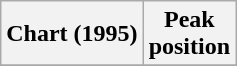<table class="wikitable sortable plainrowheaders" style="text-align:center">
<tr>
<th scope="col">Chart (1995)</th>
<th scope="col">Peak<br>position</th>
</tr>
<tr>
</tr>
</table>
